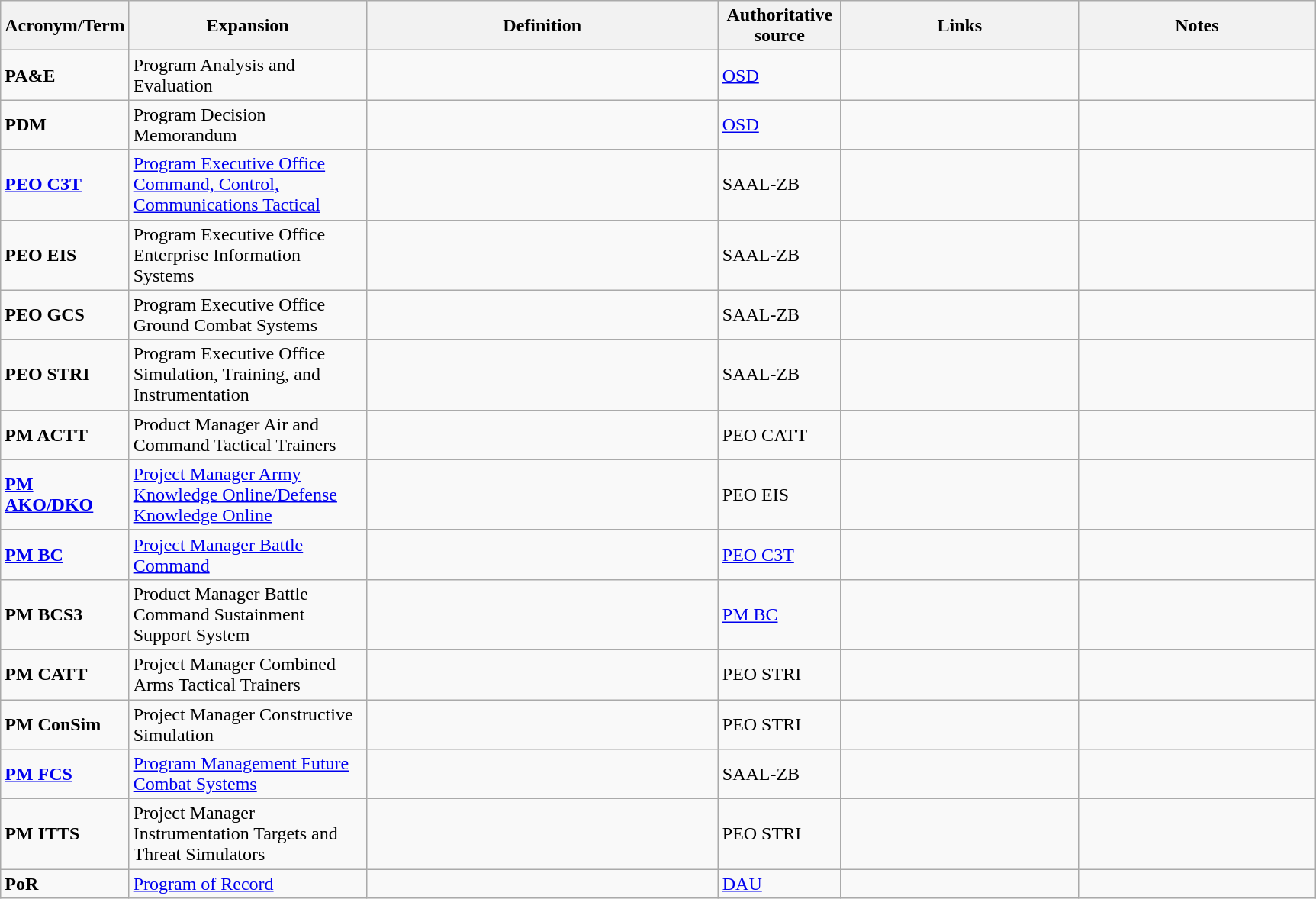<table class="wikitable">
<tr>
<th width="100">Acronym/Term</th>
<th width="200">Expansion</th>
<th width="300">Definition</th>
<th width="100">Authoritative source</th>
<th width="200">Links</th>
<th width="200">Notes</th>
</tr>
<tr>
<td><strong>PA&E</strong></td>
<td>Program Analysis and Evaluation</td>
<td></td>
<td><a href='#'>OSD</a></td>
<td> </td>
<td></td>
</tr>
<tr>
<td><strong>PDM</strong></td>
<td>Program Decision Memorandum</td>
<td></td>
<td><a href='#'>OSD</a></td>
<td></td>
<td></td>
</tr>
<tr>
<td><strong><a href='#'>PEO C3T</a></strong></td>
<td><a href='#'>Program Executive Office Command, Control, Communications Tactical</a></td>
<td></td>
<td>SAAL-ZB</td>
<td> </td>
<td></td>
</tr>
<tr>
<td><strong>PEO EIS</strong></td>
<td>Program Executive Office Enterprise Information Systems</td>
<td></td>
<td>SAAL-ZB</td>
<td></td>
<td></td>
</tr>
<tr>
<td><strong>PEO GCS</strong></td>
<td>Program Executive Office Ground Combat Systems</td>
<td></td>
<td>SAAL-ZB</td>
<td></td>
<td></td>
</tr>
<tr>
<td><strong>PEO STRI</strong></td>
<td>Program Executive Office Simulation, Training, and Instrumentation</td>
<td></td>
<td>SAAL-ZB</td>
<td></td>
<td></td>
</tr>
<tr>
<td><strong>PM ACTT</strong></td>
<td>Product Manager Air and Command Tactical Trainers</td>
<td></td>
<td>PEO CATT</td>
<td></td>
<td></td>
</tr>
<tr>
<td><strong><a href='#'>PM AKO/DKO</a></strong></td>
<td><a href='#'>Project Manager Army Knowledge Online/Defense Knowledge Online</a></td>
<td></td>
<td>PEO EIS</td>
<td> </td>
<td></td>
</tr>
<tr>
<td><strong><a href='#'>PM BC</a></strong></td>
<td><a href='#'>Project Manager Battle Command</a></td>
<td></td>
<td><a href='#'>PEO C3T</a></td>
<td> </td>
<td></td>
</tr>
<tr>
<td><strong>PM BCS3</strong></td>
<td>Product Manager Battle Command Sustainment Support System</td>
<td></td>
<td><a href='#'>PM BC</a></td>
<td></td>
<td></td>
</tr>
<tr>
<td><strong>PM CATT</strong></td>
<td>Project Manager Combined Arms Tactical Trainers</td>
<td></td>
<td>PEO STRI</td>
<td> </td>
<td></td>
</tr>
<tr>
<td><strong>PM ConSim</strong></td>
<td>Project Manager Constructive Simulation</td>
<td></td>
<td>PEO STRI</td>
<td> </td>
<td></td>
</tr>
<tr>
<td><strong><a href='#'>PM FCS</a></strong></td>
<td><a href='#'>Program Management Future Combat Systems</a></td>
<td></td>
<td>SAAL-ZB</td>
<td></td>
<td></td>
</tr>
<tr>
<td><strong>PM ITTS</strong></td>
<td>Project Manager Instrumentation Targets and Threat Simulators</td>
<td></td>
<td>PEO STRI</td>
<td> </td>
<td></td>
</tr>
<tr>
<td><strong>PoR</strong></td>
<td><a href='#'>Program of Record</a></td>
<td></td>
<td><a href='#'>DAU</a></td>
<td></td>
<td></td>
</tr>
</table>
